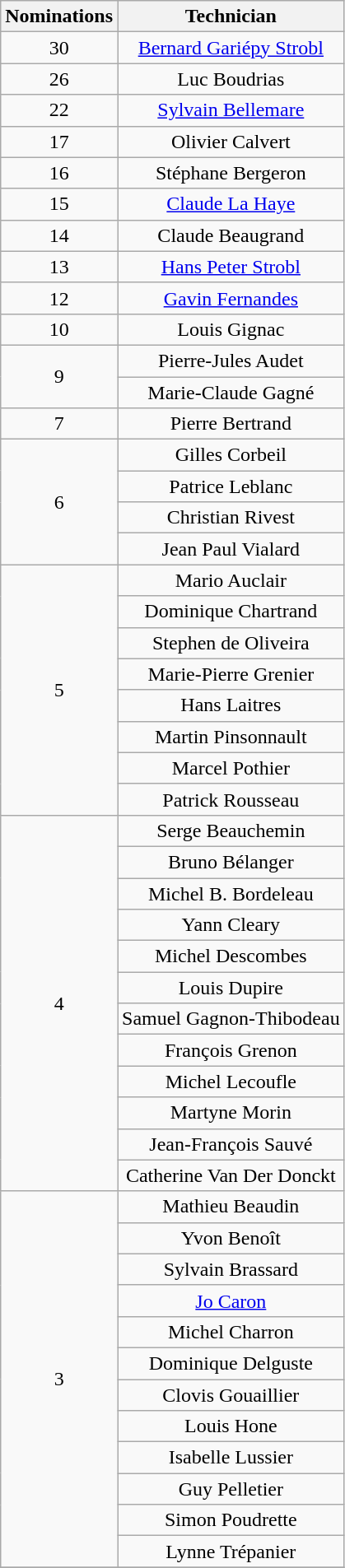<table class="wikitable" style="text-align:center;">
<tr>
<th scope="col" width="17">Nominations</th>
<th scope="col" align="center">Technician</th>
</tr>
<tr>
<td rowspan="1" style="text-align:center;">30</td>
<td><a href='#'>Bernard Gariépy Strobl</a></td>
</tr>
<tr>
<td rowspan="1" style="text-align:center;">26</td>
<td>Luc Boudrias</td>
</tr>
<tr>
<td rowspan="1" style="text-align:center;">22</td>
<td><a href='#'>Sylvain Bellemare</a></td>
</tr>
<tr>
<td rowspan="1" style="text-align:center;">17</td>
<td>Olivier Calvert</td>
</tr>
<tr>
<td rowspan="1" style="text-align:center;">16</td>
<td>Stéphane Bergeron</td>
</tr>
<tr>
<td rowspan="1" style="text-align:center;">15</td>
<td><a href='#'>Claude La Haye</a></td>
</tr>
<tr>
<td rowspan="1" style="text-align:center;">14</td>
<td>Claude Beaugrand</td>
</tr>
<tr>
<td rowspan="1" style="text-align:center;">13</td>
<td><a href='#'>Hans Peter Strobl</a></td>
</tr>
<tr>
<td rowspan="1" style="text-align:center;">12</td>
<td><a href='#'>Gavin Fernandes</a></td>
</tr>
<tr>
<td rowspan="1" style="text-align:center;">10</td>
<td>Louis Gignac</td>
</tr>
<tr>
<td rowspan="2" style="text-align:center;">9</td>
<td>Pierre-Jules Audet</td>
</tr>
<tr>
<td>Marie-Claude Gagné</td>
</tr>
<tr>
<td rowspan="1" style="text-align:center;">7</td>
<td>Pierre Bertrand</td>
</tr>
<tr>
<td rowspan="4" style="text-align:center;">6</td>
<td>Gilles Corbeil</td>
</tr>
<tr>
<td>Patrice Leblanc</td>
</tr>
<tr>
<td>Christian Rivest</td>
</tr>
<tr>
<td>Jean Paul Vialard</td>
</tr>
<tr>
<td rowspan="8" style="text-align:center;">5</td>
<td>Mario Auclair</td>
</tr>
<tr>
<td>Dominique Chartrand</td>
</tr>
<tr>
<td>Stephen de Oliveira</td>
</tr>
<tr>
<td>Marie-Pierre Grenier</td>
</tr>
<tr>
<td>Hans Laitres</td>
</tr>
<tr>
<td>Martin Pinsonnault</td>
</tr>
<tr>
<td>Marcel Pothier</td>
</tr>
<tr>
<td>Patrick Rousseau</td>
</tr>
<tr>
<td rowspan="12" style="text-align:center;">4</td>
<td>Serge Beauchemin</td>
</tr>
<tr>
<td>Bruno Bélanger</td>
</tr>
<tr>
<td>Michel B. Bordeleau</td>
</tr>
<tr>
<td>Yann Cleary</td>
</tr>
<tr>
<td>Michel Descombes</td>
</tr>
<tr>
<td>Louis Dupire</td>
</tr>
<tr>
<td>Samuel Gagnon-Thibodeau</td>
</tr>
<tr>
<td>François Grenon</td>
</tr>
<tr>
<td>Michel Lecoufle</td>
</tr>
<tr>
<td>Martyne Morin</td>
</tr>
<tr>
<td>Jean-François Sauvé</td>
</tr>
<tr>
<td>Catherine Van Der Donckt</td>
</tr>
<tr>
<td rowspan="12" style="text-align:center;">3</td>
<td>Mathieu Beaudin</td>
</tr>
<tr>
<td>Yvon Benoît</td>
</tr>
<tr>
<td>Sylvain Brassard</td>
</tr>
<tr>
<td><a href='#'>Jo Caron</a></td>
</tr>
<tr>
<td>Michel Charron</td>
</tr>
<tr>
<td>Dominique Delguste</td>
</tr>
<tr>
<td>Clovis Gouaillier</td>
</tr>
<tr>
<td>Louis Hone</td>
</tr>
<tr>
<td>Isabelle Lussier</td>
</tr>
<tr>
<td>Guy Pelletier</td>
</tr>
<tr>
<td>Simon Poudrette</td>
</tr>
<tr>
<td>Lynne Trépanier</td>
</tr>
<tr>
</tr>
</table>
